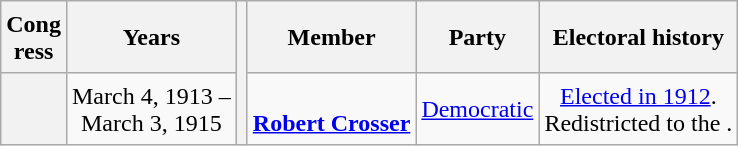<table class=wikitable style="text-align:center">
<tr style="height:3em">
<th>Cong<br>ress</th>
<th>Years</th>
<th rowspan=6></th>
<th>Member</th>
<th>Party</th>
<th>Electoral history</th>
</tr>
<tr style="height:3em">
<th></th>
<td nowrap>March 4, 1913 –<br>March 3, 1915</td>
<td align=left><br><strong><a href='#'>Robert Crosser</a></strong><br></td>
<td><a href='#'>Democratic</a></td>
<td><a href='#'>Elected in 1912</a>.<br>Redistricted to the .</td>
</tr>
</table>
